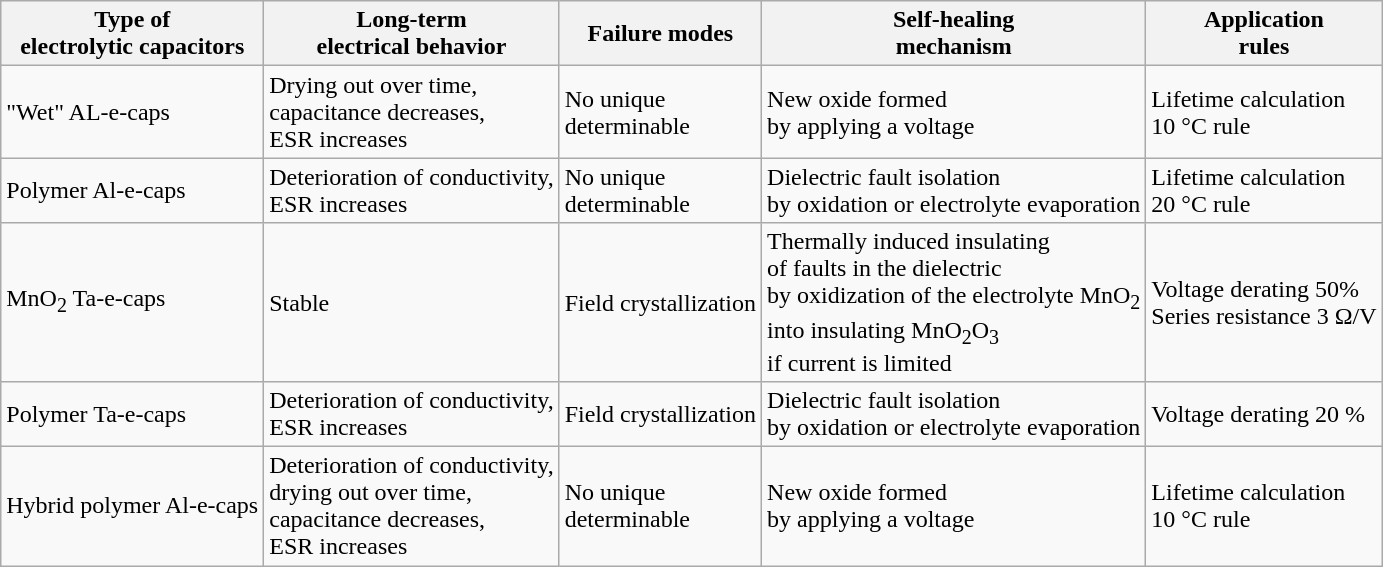<table class="wikitable centered">
<tr class="hintergrundfarbe6">
<th>Type of <br>electrolytic capacitors</th>
<th>Long-term <br>electrical  behavior</th>
<th>Failure modes</th>
<th>Self-healing<br> mechanism</th>
<th>Application <br>rules</th>
</tr>
<tr>
<td>"Wet" AL-e-caps</td>
<td>Drying out over time,<br> capacitance decreases,<br>ESR increases</td>
<td>No unique<br> determinable</td>
<td>New oxide formed <br> by applying a voltage</td>
<td>Lifetime calculation<br> 10 °C rule</td>
</tr>
<tr>
<td>Polymer Al-e-caps</td>
<td>Deterioration of conductivity,<br> ESR increases</td>
<td>No unique <br>determinable</td>
<td>Dielectric fault isolation <br> by oxidation or electrolyte evaporation</td>
<td>Lifetime calculation<br>20 °C rule</td>
</tr>
<tr>
<td>MnO<sub>2</sub> Ta-e-caps</td>
<td>Stable</td>
<td>Field crystallization<br></td>
<td>Thermally induced insulating <br>of faults in the dielectric <br>by oxidization of the electrolyte MnO<sub>2</sub><br> into insulating MnO<sub>2</sub>O<sub>3</sub> <br>if current is limited</td>
<td>Voltage derating 50% <br>Series resistance 3 Ω/V<br></td>
</tr>
<tr>
<td>Polymer Ta-e-caps</td>
<td>Deterioration of conductivity,<br> ESR increases</td>
<td>Field crystallization<br></td>
<td>Dielectric fault isolation <br> by oxidation or electrolyte evaporation</td>
<td>Voltage derating 20 %<br></td>
</tr>
<tr>
<td>Hybrid polymer Al-e-caps</td>
<td>Deterioration of conductivity,<br>drying out over time,<br>capacitance decreases,<br> ESR increases</td>
<td>No unique<br> determinable</td>
<td>New oxide formed <br> by applying a voltage</td>
<td>Lifetime calculation<br>10 °C rule</td>
</tr>
</table>
